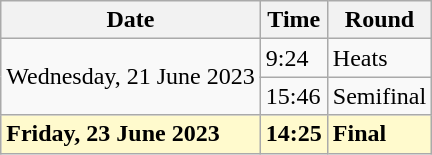<table class="wikitable">
<tr>
<th>Date</th>
<th>Time</th>
<th>Round</th>
</tr>
<tr>
<td rowspan=2>Wednesday, 21 June 2023</td>
<td>9:24</td>
<td>Heats</td>
</tr>
<tr>
<td>15:46</td>
<td>Semifinal</td>
</tr>
<tr style=background:lemonchiffon>
<td><strong>Friday, 23 June 2023</strong></td>
<td><strong>14:25</strong></td>
<td><strong>Final</strong></td>
</tr>
</table>
